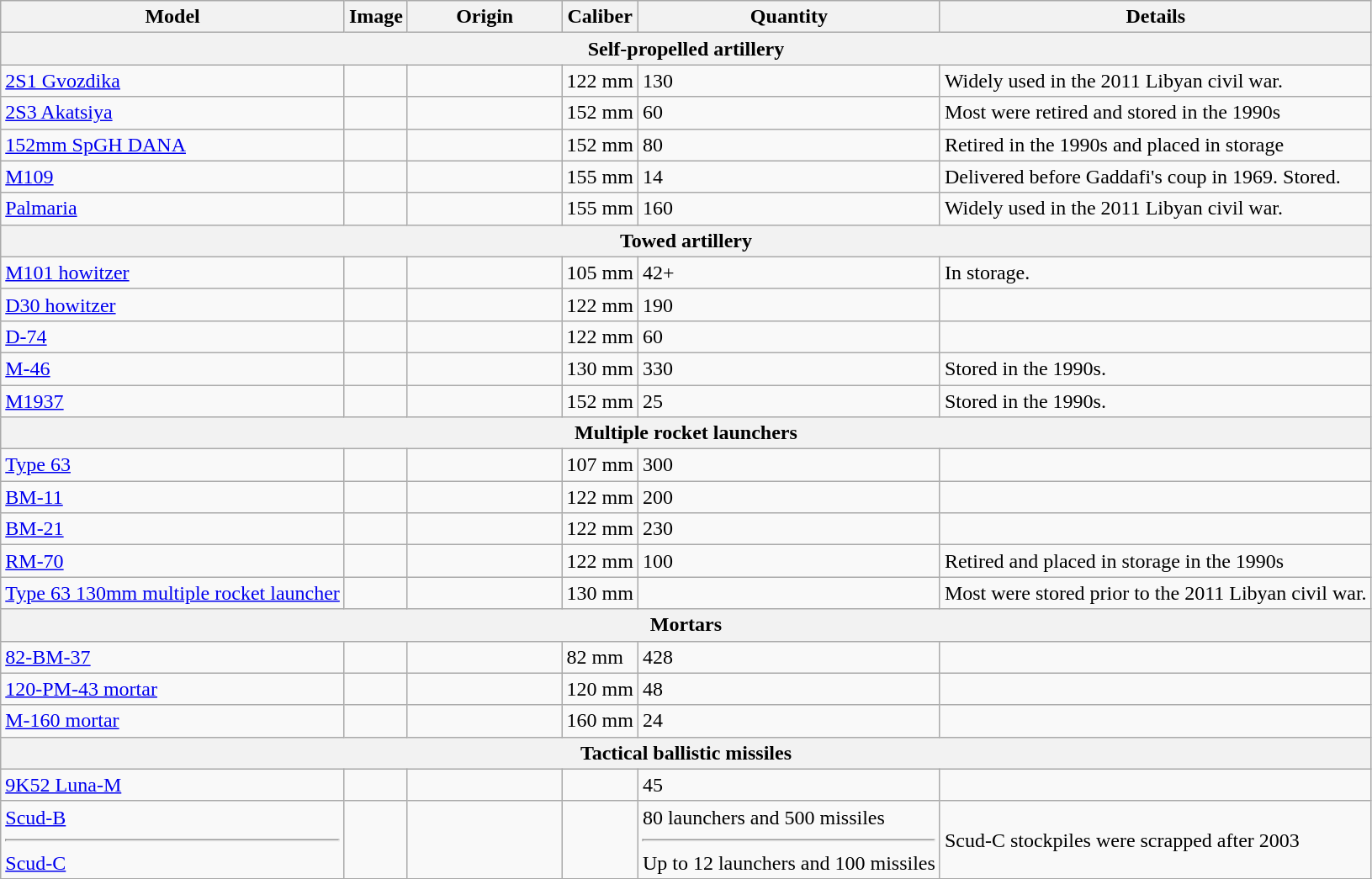<table class="wikitable sortable">
<tr>
<th>Model</th>
<th>Image</th>
<th style="width:115px;">Origin</th>
<th>Caliber</th>
<th>Quantity</th>
<th>Details</th>
</tr>
<tr>
<th colspan="6">Self-propelled artillery</th>
</tr>
<tr>
<td><a href='#'>2S1 Gvozdika</a></td>
<td></td>
<td></td>
<td>122 mm</td>
<td>130</td>
<td>Widely used in the 2011 Libyan civil war.</td>
</tr>
<tr>
<td><a href='#'>2S3 Akatsiya</a></td>
<td></td>
<td></td>
<td>152 mm</td>
<td>60</td>
<td>Most were retired and stored in the 1990s</td>
</tr>
<tr>
<td><a href='#'>152mm SpGH DANA</a></td>
<td></td>
<td></td>
<td>152 mm</td>
<td>80</td>
<td>Retired in the 1990s and placed in storage</td>
</tr>
<tr>
<td><a href='#'>M109</a></td>
<td></td>
<td></td>
<td>155 mm</td>
<td>14</td>
<td>Delivered before Gaddafi's coup in 1969. Stored.</td>
</tr>
<tr>
<td><a href='#'>Palmaria</a></td>
<td></td>
<td></td>
<td>155 mm</td>
<td>160</td>
<td>Widely used in the 2011 Libyan civil war.</td>
</tr>
<tr>
<th colspan="6">Towed artillery</th>
</tr>
<tr>
<td><a href='#'>M101 howitzer</a></td>
<td></td>
<td></td>
<td>105 mm</td>
<td>42+</td>
<td>In storage.</td>
</tr>
<tr>
<td><a href='#'>D30 howitzer</a></td>
<td></td>
<td></td>
<td>122 mm</td>
<td>190</td>
<td></td>
</tr>
<tr>
<td><a href='#'>D-74</a></td>
<td></td>
<td></td>
<td>122 mm</td>
<td>60</td>
<td></td>
</tr>
<tr>
<td><a href='#'>M-46</a></td>
<td></td>
<td></td>
<td>130 mm</td>
<td>330</td>
<td>Stored in the 1990s.</td>
</tr>
<tr>
<td><a href='#'>M1937</a></td>
<td></td>
<td></td>
<td>152 mm</td>
<td>25</td>
<td>Stored in the 1990s.</td>
</tr>
<tr>
<th colspan="6">Multiple rocket launchers</th>
</tr>
<tr>
<td><a href='#'>Type 63</a></td>
<td></td>
<td></td>
<td>107 mm</td>
<td>300</td>
<td></td>
</tr>
<tr>
<td><a href='#'>BM-11</a></td>
<td></td>
<td></td>
<td>122 mm</td>
<td>200</td>
<td></td>
</tr>
<tr>
<td><a href='#'>BM-21</a></td>
<td></td>
<td></td>
<td>122 mm</td>
<td>230</td>
<td></td>
</tr>
<tr>
<td><a href='#'>RM-70</a></td>
<td></td>
<td></td>
<td>122 mm</td>
<td>100</td>
<td>Retired and placed in storage in the 1990s</td>
</tr>
<tr>
<td><a href='#'>Type 63 130mm multiple rocket launcher</a></td>
<td></td>
<td></td>
<td>130 mm</td>
<td></td>
<td>Most were stored prior to the 2011 Libyan civil war.</td>
</tr>
<tr>
<th Colspan="6">Mortars</th>
</tr>
<tr>
<td><a href='#'>82-BM-37</a></td>
<td></td>
<td></td>
<td>82 mm</td>
<td>428</td>
<td></td>
</tr>
<tr>
<td><a href='#'>120-PM-43 mortar</a></td>
<td></td>
<td></td>
<td>120 mm</td>
<td>48</td>
<td></td>
</tr>
<tr>
<td><a href='#'>M-160 mortar</a></td>
<td></td>
<td></td>
<td>160 mm</td>
<td>24</td>
<td></td>
</tr>
<tr>
<th Colspan="6">Tactical ballistic missiles</th>
</tr>
<tr>
<td><a href='#'>9K52 Luna-M</a></td>
<td></td>
<td></td>
<td></td>
<td>45</td>
<td></td>
</tr>
<tr>
<td><a href='#'>Scud-B</a> <hr> <a href='#'>Scud-C</a></td>
<td></td>
<td> <br> </td>
<td></td>
<td>80 launchers and 500 missiles <hr> Up to 12 launchers and 100 missiles</td>
<td>Scud-C stockpiles were scrapped after 2003</td>
</tr>
<tr>
</tr>
</table>
